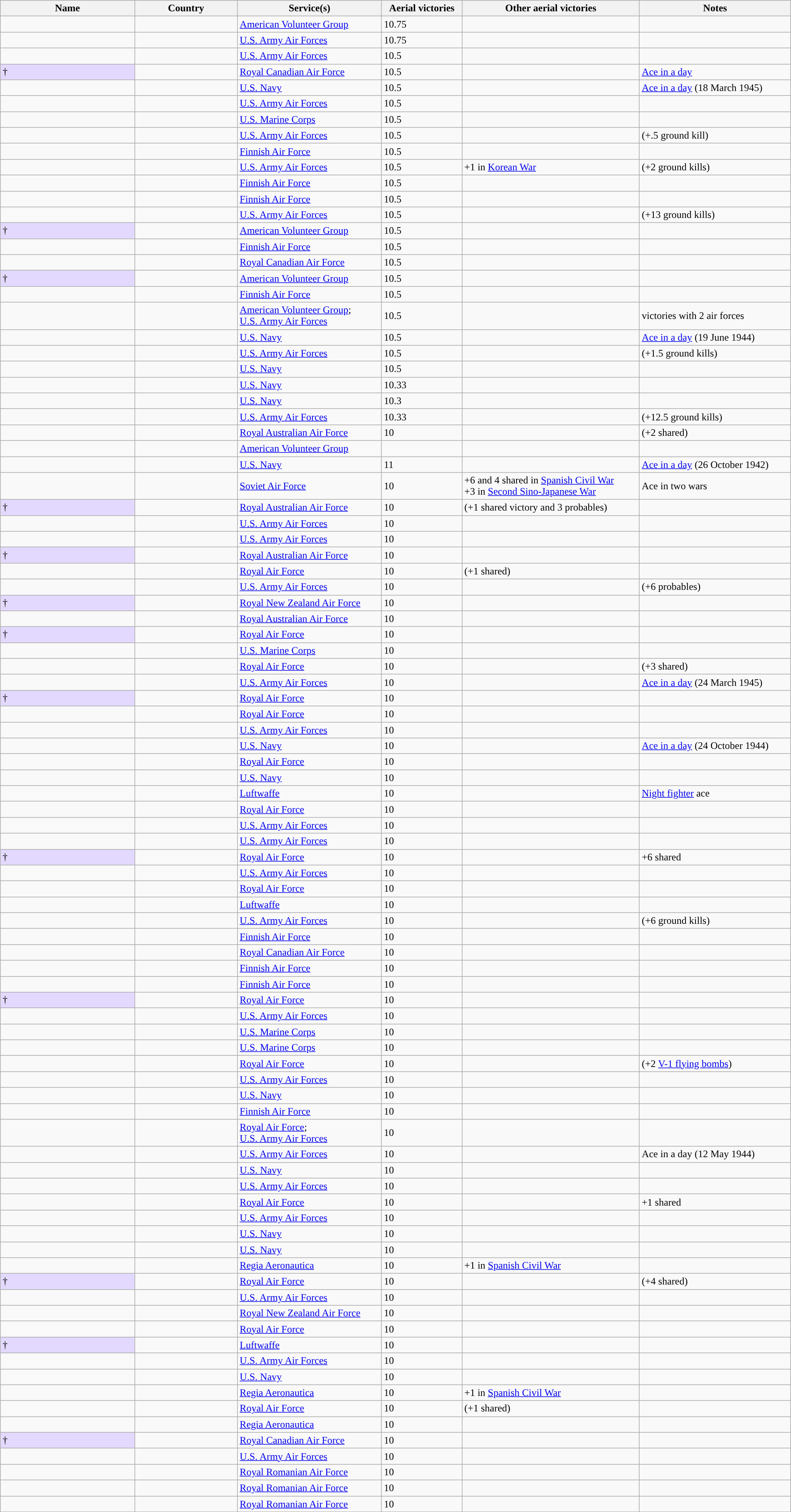<table class="wikitable sortable sticky-header" style="width: 100%;">
<tr>
<th scope="col" style="width:17%;">Name</th>
<th scope="col" style="width:13%;">Country</th>
<th scope="col" class="unsortable">Service(s)</th>
<th scope="col">Aerial victories</th>
<th scope="col" class="unsortable">Other aerial victories</th>
<th scope="col" class="unsortable">Notes</th>
</tr>
<tr>
<td></td>
<td></td>
<td><a href='#'>American Volunteer Group</a></td>
<td>10.75</td>
<td></td>
<td></td>
</tr>
<tr>
<td></td>
<td></td>
<td><a href='#'>U.S. Army Air Forces</a></td>
<td>10.75</td>
<td></td>
<td></td>
</tr>
<tr>
<td></td>
<td></td>
<td><a href='#'>U.S. Army Air Forces</a></td>
<td>10.5</td>
<td></td>
<td></td>
</tr>
<tr>
<td style="background:#e3d9ff;"> †</td>
<td></td>
<td><a href='#'>Royal Canadian Air Force</a></td>
<td>10.5</td>
<td></td>
<td><a href='#'>Ace in a day</a></td>
</tr>
<tr>
<td></td>
<td></td>
<td><a href='#'>U.S. Navy</a></td>
<td>10.5</td>
<td></td>
<td><a href='#'>Ace in a day</a> (18 March 1945)</td>
</tr>
<tr>
<td></td>
<td></td>
<td><a href='#'>U.S. Army Air Forces</a></td>
<td>10.5</td>
<td></td>
<td></td>
</tr>
<tr>
<td></td>
<td></td>
<td><a href='#'>U.S. Marine Corps</a></td>
<td>10.5</td>
<td></td>
<td></td>
</tr>
<tr>
<td></td>
<td></td>
<td><a href='#'>U.S. Army Air Forces</a></td>
<td>10.5</td>
<td></td>
<td>(+.5 ground kill)</td>
</tr>
<tr>
<td></td>
<td></td>
<td><a href='#'>Finnish Air Force</a></td>
<td>10.5</td>
<td></td>
<td></td>
</tr>
<tr>
<td></td>
<td></td>
<td><a href='#'>U.S. Army Air Forces</a></td>
<td>10.5</td>
<td>+1 in <a href='#'>Korean War</a></td>
<td>(+2 ground kills)</td>
</tr>
<tr>
<td></td>
<td></td>
<td><a href='#'>Finnish Air Force</a></td>
<td>10.5</td>
<td></td>
<td></td>
</tr>
<tr>
<td></td>
<td></td>
<td><a href='#'>Finnish Air Force</a></td>
<td>10.5</td>
<td></td>
<td></td>
</tr>
<tr>
<td></td>
<td></td>
<td><a href='#'>U.S. Army Air Forces</a></td>
<td>10.5</td>
<td></td>
<td>(+13 ground kills)</td>
</tr>
<tr>
<td style="background:#e3d9ff;"> †</td>
<td></td>
<td><a href='#'>American Volunteer Group</a></td>
<td>10.5</td>
<td></td>
<td></td>
</tr>
<tr>
<td></td>
<td></td>
<td><a href='#'>Finnish Air Force</a></td>
<td>10.5</td>
<td></td>
<td></td>
</tr>
<tr>
<td></td>
<td></td>
<td><a href='#'>Royal Canadian Air Force</a></td>
<td>10.5</td>
<td></td>
<td></td>
</tr>
<tr>
<td style="background:#e3d9ff;"> †</td>
<td></td>
<td><a href='#'>American Volunteer Group</a></td>
<td>10.5</td>
<td></td>
<td></td>
</tr>
<tr>
<td></td>
<td></td>
<td><a href='#'>Finnish Air Force</a></td>
<td>10.5</td>
<td></td>
<td></td>
</tr>
<tr>
<td></td>
<td></td>
<td><a href='#'>American Volunteer Group</a>;<br><a href='#'>U.S. Army Air Forces</a></td>
<td>10.5</td>
<td></td>
<td>victories with 2 air forces</td>
</tr>
<tr>
<td></td>
<td></td>
<td><a href='#'>U.S. Navy</a></td>
<td>10.5</td>
<td></td>
<td><a href='#'>Ace in a day</a> (19 June 1944)</td>
</tr>
<tr>
<td></td>
<td></td>
<td><a href='#'>U.S. Army Air Forces</a></td>
<td>10.5</td>
<td></td>
<td>(+1.5 ground kills)</td>
</tr>
<tr>
<td></td>
<td></td>
<td><a href='#'>U.S. Navy</a></td>
<td>10.5</td>
<td></td>
<td></td>
</tr>
<tr>
<td></td>
<td></td>
<td><a href='#'>U.S. Navy</a></td>
<td>10.33</td>
<td></td>
<td></td>
</tr>
<tr>
<td></td>
<td></td>
<td><a href='#'>U.S. Navy</a></td>
<td>10.3</td>
<td></td>
<td></td>
</tr>
<tr>
<td></td>
<td></td>
<td><a href='#'>U.S. Army Air Forces</a></td>
<td>10.33</td>
<td></td>
<td>(+12.5 ground kills)</td>
</tr>
<tr>
<td></td>
<td></td>
<td><a href='#'>Royal Australian Air Force</a></td>
<td>10</td>
<td></td>
<td>(+2 shared)</td>
</tr>
<tr>
<td></td>
<td></td>
<td><a href='#'>American Volunteer Group</a></td>
<td></td>
<td></td>
<td></td>
</tr>
<tr>
<td></td>
<td></td>
<td><a href='#'>U.S. Navy</a></td>
<td>11</td>
<td></td>
<td><a href='#'>Ace in a day</a> (26 October 1942)</td>
</tr>
<tr>
<td></td>
<td></td>
<td><a href='#'>Soviet Air Force</a></td>
<td>10</td>
<td>+6 and 4 shared in <a href='#'>Spanish Civil War</a><br>+3 in <a href='#'>Second Sino-Japanese War</a></td>
<td>Ace in two wars</td>
</tr>
<tr>
<td style="background:#e3d9ff;"> †</td>
<td></td>
<td><a href='#'>Royal Australian Air Force</a></td>
<td>10</td>
<td>(+1 shared victory and 3 probables)</td>
<td></td>
</tr>
<tr>
<td></td>
<td></td>
<td><a href='#'>U.S. Army Air Forces</a></td>
<td>10</td>
<td></td>
<td></td>
</tr>
<tr>
<td></td>
<td></td>
<td><a href='#'>U.S. Army Air Forces</a></td>
<td>10</td>
<td></td>
<td></td>
</tr>
<tr>
<td style="background:#e3d9ff;"> †</td>
<td></td>
<td><a href='#'>Royal Australian Air Force</a></td>
<td>10</td>
<td></td>
<td></td>
</tr>
<tr>
<td></td>
<td></td>
<td><a href='#'>Royal Air Force</a></td>
<td>10</td>
<td>(+1 shared)</td>
<td></td>
</tr>
<tr>
<td></td>
<td></td>
<td><a href='#'>U.S. Army Air Forces</a></td>
<td>10</td>
<td></td>
<td>(+6 probables)</td>
</tr>
<tr>
<td style="background:#e3d9ff;"> †</td>
<td></td>
<td><a href='#'>Royal New Zealand Air Force</a></td>
<td>10</td>
<td></td>
<td></td>
</tr>
<tr>
<td></td>
<td></td>
<td><a href='#'>Royal Australian Air Force</a></td>
<td>10</td>
<td></td>
<td></td>
</tr>
<tr>
<td style="background:#e3d9ff;"> †</td>
<td></td>
<td><a href='#'>Royal Air Force</a></td>
<td>10</td>
<td></td>
<td></td>
</tr>
<tr>
<td></td>
<td></td>
<td><a href='#'>U.S. Marine Corps</a></td>
<td>10</td>
<td></td>
<td></td>
</tr>
<tr>
<td></td>
<td></td>
<td><a href='#'>Royal Air Force</a></td>
<td>10</td>
<td></td>
<td>(+3 shared)</td>
</tr>
<tr>
<td></td>
<td></td>
<td><a href='#'>U.S. Army Air Forces</a></td>
<td>10</td>
<td></td>
<td><a href='#'>Ace in a day</a> (24 March 1945)</td>
</tr>
<tr>
<td style="background:#e3d9ff;"> †</td>
<td></td>
<td><a href='#'>Royal Air Force</a></td>
<td>10</td>
<td></td>
<td></td>
</tr>
<tr>
<td></td>
<td></td>
<td><a href='#'>Royal Air Force</a></td>
<td>10</td>
<td></td>
<td></td>
</tr>
<tr>
<td></td>
<td></td>
<td><a href='#'>U.S. Army Air Forces</a></td>
<td>10</td>
<td></td>
<td></td>
</tr>
<tr>
<td></td>
<td></td>
<td><a href='#'>U.S. Navy</a></td>
<td>10</td>
<td></td>
<td><a href='#'>Ace in a day</a> (24 October 1944)</td>
</tr>
<tr>
<td></td>
<td></td>
<td><a href='#'>Royal Air Force</a></td>
<td>10</td>
<td></td>
<td></td>
</tr>
<tr>
<td></td>
<td></td>
<td><a href='#'>U.S. Navy</a></td>
<td>10</td>
<td></td>
<td></td>
</tr>
<tr>
<td></td>
<td></td>
<td><a href='#'>Luftwaffe</a></td>
<td>10</td>
<td></td>
<td><a href='#'>Night fighter</a> ace</td>
</tr>
<tr>
<td></td>
<td></td>
<td><a href='#'>Royal Air Force</a></td>
<td>10</td>
<td></td>
<td></td>
</tr>
<tr>
<td></td>
<td></td>
<td><a href='#'>U.S. Army Air Forces</a></td>
<td>10</td>
<td></td>
<td></td>
</tr>
<tr>
<td></td>
<td></td>
<td><a href='#'>U.S. Army Air Forces</a></td>
<td>10</td>
<td></td>
<td></td>
</tr>
<tr>
<td style="background:#e3d9ff;"> †</td>
<td></td>
<td><a href='#'>Royal Air Force</a></td>
<td>10</td>
<td></td>
<td>+6 shared</td>
</tr>
<tr>
<td></td>
<td></td>
<td><a href='#'>U.S. Army Air Forces</a></td>
<td>10</td>
<td></td>
<td></td>
</tr>
<tr>
<td></td>
<td></td>
<td><a href='#'>Royal Air Force</a></td>
<td>10</td>
<td></td>
<td></td>
</tr>
<tr>
<td></td>
<td></td>
<td><a href='#'>Luftwaffe</a></td>
<td>10</td>
<td></td>
<td></td>
</tr>
<tr>
<td></td>
<td></td>
<td><a href='#'>U.S. Army Air Forces</a></td>
<td>10</td>
<td></td>
<td>(+6 ground kills)</td>
</tr>
<tr>
<td></td>
<td></td>
<td><a href='#'>Finnish Air Force</a></td>
<td>10</td>
<td></td>
<td></td>
</tr>
<tr>
<td></td>
<td></td>
<td><a href='#'>Royal Canadian Air Force</a></td>
<td>10</td>
<td></td>
<td></td>
</tr>
<tr>
<td></td>
<td></td>
<td><a href='#'>Finnish Air Force</a></td>
<td>10</td>
<td></td>
<td></td>
</tr>
<tr>
<td></td>
<td></td>
<td><a href='#'>Finnish Air Force</a></td>
<td>10</td>
<td></td>
<td></td>
</tr>
<tr>
<td style="background:#e3d9ff;"> †</td>
<td></td>
<td><a href='#'>Royal Air Force</a></td>
<td>10</td>
<td></td>
<td></td>
</tr>
<tr>
<td></td>
<td></td>
<td><a href='#'>U.S. Army Air Forces</a></td>
<td>10</td>
<td></td>
<td></td>
</tr>
<tr>
<td></td>
<td></td>
<td><a href='#'>U.S. Marine Corps</a></td>
<td>10</td>
<td></td>
<td></td>
</tr>
<tr>
<td></td>
<td></td>
<td><a href='#'>U.S. Marine Corps</a></td>
<td>10</td>
<td></td>
<td></td>
</tr>
<tr>
<td></td>
<td></td>
<td><a href='#'>Royal Air Force</a></td>
<td>10</td>
<td></td>
<td>(+2 <a href='#'>V-1 flying bombs</a>)</td>
</tr>
<tr>
<td></td>
<td></td>
<td><a href='#'>U.S. Army Air Forces</a></td>
<td>10</td>
<td></td>
<td></td>
</tr>
<tr>
<td></td>
<td></td>
<td><a href='#'>U.S. Navy</a></td>
<td>10</td>
<td></td>
<td></td>
</tr>
<tr>
<td></td>
<td></td>
<td><a href='#'>Finnish Air Force</a></td>
<td>10</td>
<td></td>
<td></td>
</tr>
<tr>
<td></td>
<td></td>
<td><a href='#'>Royal Air Force</a>;<br><a href='#'>U.S. Army Air Forces</a></td>
<td>10</td>
<td></td>
<td></td>
</tr>
<tr>
<td></td>
<td></td>
<td><a href='#'>U.S. Army Air Forces</a></td>
<td>10</td>
<td></td>
<td>Ace in a day (12 May 1944)</td>
</tr>
<tr>
<td></td>
<td></td>
<td><a href='#'>U.S. Navy</a></td>
<td>10</td>
<td></td>
<td></td>
</tr>
<tr>
<td></td>
<td></td>
<td><a href='#'>U.S. Army Air Forces</a></td>
<td>10</td>
<td></td>
<td></td>
</tr>
<tr>
<td></td>
<td></td>
<td><a href='#'>Royal Air Force</a></td>
<td>10</td>
<td></td>
<td>+1 shared</td>
</tr>
<tr>
<td></td>
<td></td>
<td><a href='#'>U.S. Army Air Forces</a></td>
<td>10</td>
<td></td>
<td></td>
</tr>
<tr>
<td></td>
<td></td>
<td><a href='#'>U.S. Navy</a></td>
<td>10</td>
<td></td>
<td></td>
</tr>
<tr>
<td></td>
<td></td>
<td><a href='#'>U.S. Navy</a></td>
<td>10</td>
<td></td>
<td></td>
</tr>
<tr>
<td></td>
<td></td>
<td><a href='#'>Regia Aeronautica</a></td>
<td>10</td>
<td>+1 in <a href='#'>Spanish Civil War</a></td>
<td></td>
</tr>
<tr>
<td style="background:#e3d9ff;"> †</td>
<td></td>
<td><a href='#'>Royal Air Force</a></td>
<td>10</td>
<td></td>
<td>(+4 shared)</td>
</tr>
<tr>
<td></td>
<td></td>
<td><a href='#'>U.S. Army Air Forces</a></td>
<td>10</td>
<td></td>
<td></td>
</tr>
<tr>
<td></td>
<td></td>
<td><a href='#'>Royal New Zealand Air Force</a></td>
<td>10</td>
<td></td>
<td></td>
</tr>
<tr>
<td></td>
<td></td>
<td><a href='#'>Royal Air Force</a></td>
<td>10</td>
<td></td>
<td></td>
</tr>
<tr>
<td style="background:#e3d9ff;"> †</td>
<td></td>
<td><a href='#'>Luftwaffe</a></td>
<td>10</td>
<td></td>
<td></td>
</tr>
<tr>
<td></td>
<td></td>
<td><a href='#'>U.S. Army Air Forces</a></td>
<td>10</td>
<td></td>
<td></td>
</tr>
<tr>
<td></td>
<td></td>
<td><a href='#'>U.S. Navy</a></td>
<td>10</td>
<td></td>
<td></td>
</tr>
<tr>
<td></td>
<td></td>
<td><a href='#'>Regia Aeronautica</a></td>
<td>10</td>
<td>+1 in <a href='#'>Spanish Civil War</a></td>
<td></td>
</tr>
<tr>
<td></td>
<td></td>
<td><a href='#'>Royal Air Force</a></td>
<td>10</td>
<td>(+1 shared)</td>
<td></td>
</tr>
<tr>
<td></td>
<td></td>
<td><a href='#'>Regia Aeronautica</a></td>
<td>10</td>
<td></td>
<td></td>
</tr>
<tr>
<td style="background:#e3d9ff;"> †</td>
<td></td>
<td><a href='#'>Royal Canadian Air Force</a></td>
<td>10</td>
<td></td>
<td></td>
</tr>
<tr>
<td></td>
<td></td>
<td><a href='#'>U.S. Army Air Forces</a></td>
<td>10</td>
<td></td>
<td></td>
</tr>
<tr>
<td></td>
<td></td>
<td><a href='#'>Royal Romanian Air Force</a></td>
<td>10</td>
<td></td>
<td></td>
</tr>
<tr>
<td></td>
<td></td>
<td><a href='#'>Royal Romanian Air Force</a></td>
<td>10</td>
<td></td>
<td></td>
</tr>
<tr>
<td></td>
<td></td>
<td><a href='#'>Royal Romanian Air Force</a></td>
<td>10</td>
<td></td>
<td></td>
</tr>
</table>
